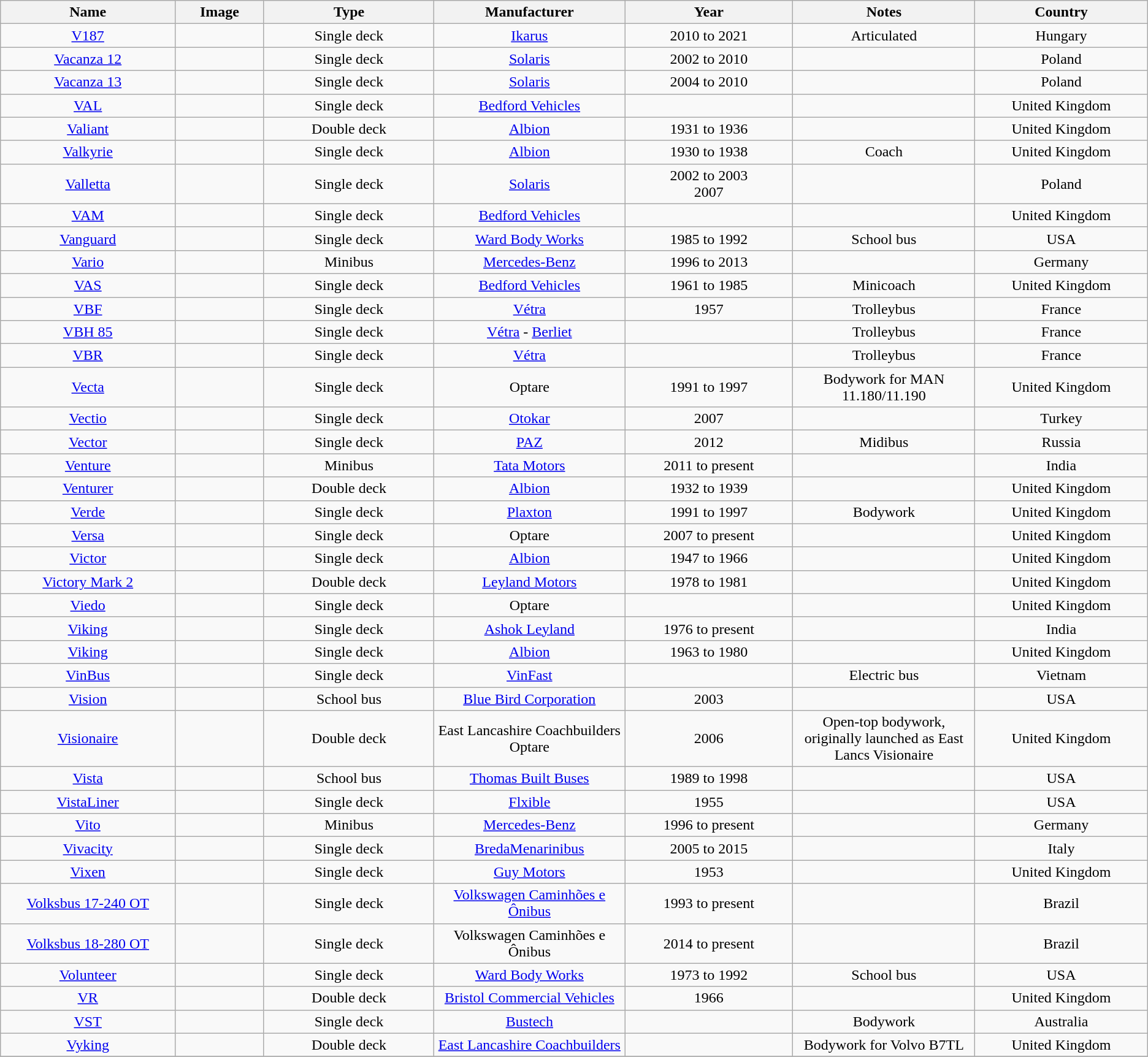<table class="wikitable sortable sticky-header mw-datatable" style=text-align:center;>
<tr>
<th style="width:15em;">Name</th>
<th style="width:7em;">Image</th>
<th style="width:15em;">Type</th>
<th style="width:15em;">Manufacturer</th>
<th style="width:15em;">Year</th>
<th class="unsortable", style="width:15em;">Notes</th>
<th style="width:15em;">Country</th>
</tr>
<tr>
<td><a href='#'>V187</a></td>
<td></td>
<td>Single deck</td>
<td><a href='#'>Ikarus</a></td>
<td>2010 to 2021</td>
<td>Articulated</td>
<td>Hungary</td>
</tr>
<tr>
<td><a href='#'>Vacanza 12</a></td>
<td></td>
<td>Single deck</td>
<td><a href='#'>Solaris</a></td>
<td>2002 to 2010</td>
<td></td>
<td>Poland</td>
</tr>
<tr>
<td><a href='#'>Vacanza 13</a></td>
<td></td>
<td>Single deck</td>
<td><a href='#'>Solaris</a></td>
<td>2004 to 2010</td>
<td></td>
<td>Poland</td>
</tr>
<tr>
<td><a href='#'>VAL</a></td>
<td></td>
<td>Single deck</td>
<td><a href='#'>Bedford Vehicles</a></td>
<td></td>
<td></td>
<td>United Kingdom</td>
</tr>
<tr>
<td><a href='#'>Valiant</a></td>
<td></td>
<td>Double deck</td>
<td><a href='#'>Albion</a></td>
<td>1931 to 1936</td>
<td></td>
<td>United Kingdom</td>
</tr>
<tr>
<td><a href='#'>Valkyrie</a></td>
<td></td>
<td>Single deck</td>
<td><a href='#'>Albion</a></td>
<td>1930 to 1938</td>
<td>Coach</td>
<td>United Kingdom</td>
</tr>
<tr>
<td><a href='#'>Valletta</a></td>
<td></td>
<td>Single deck</td>
<td><a href='#'>Solaris</a></td>
<td>2002 to 2003<br>2007</td>
<td></td>
<td>Poland</td>
</tr>
<tr>
<td><a href='#'>VAM</a></td>
<td></td>
<td>Single deck</td>
<td><a href='#'>Bedford Vehicles</a></td>
<td></td>
<td></td>
<td>United Kingdom</td>
</tr>
<tr>
<td><a href='#'>Vanguard</a></td>
<td></td>
<td>Single deck</td>
<td><a href='#'>Ward Body Works</a></td>
<td>1985 to 1992</td>
<td>School bus</td>
<td>USA</td>
</tr>
<tr>
<td><a href='#'>Vario</a></td>
<td></td>
<td>Minibus</td>
<td><a href='#'>Mercedes-Benz</a></td>
<td>1996 to 2013</td>
<td></td>
<td>Germany</td>
</tr>
<tr>
<td><a href='#'>VAS</a></td>
<td></td>
<td>Single deck</td>
<td><a href='#'>Bedford Vehicles</a></td>
<td>1961 to 1985</td>
<td>Minicoach</td>
<td>United Kingdom</td>
</tr>
<tr>
<td><a href='#'>VBF</a></td>
<td></td>
<td>Single deck</td>
<td><a href='#'>Vétra</a></td>
<td>1957</td>
<td>Trolleybus</td>
<td>France</td>
</tr>
<tr>
<td><a href='#'>VBH 85</a></td>
<td></td>
<td>Single deck</td>
<td><a href='#'>Vétra</a> - <a href='#'>Berliet</a></td>
<td></td>
<td>Trolleybus</td>
<td>France</td>
</tr>
<tr>
<td><a href='#'>VBR</a></td>
<td></td>
<td>Single deck</td>
<td><a href='#'>Vétra</a></td>
<td></td>
<td>Trolleybus</td>
<td>France</td>
</tr>
<tr>
<td><a href='#'>Vecta</a></td>
<td></td>
<td>Single deck</td>
<td>Optare</td>
<td>1991 to 1997</td>
<td>Bodywork for MAN 11.180/11.190</td>
<td>United Kingdom</td>
</tr>
<tr>
<td><a href='#'>Vectio</a></td>
<td></td>
<td>Single deck</td>
<td><a href='#'>Otokar</a></td>
<td>2007</td>
<td></td>
<td>Turkey</td>
</tr>
<tr>
<td><a href='#'>Vector</a></td>
<td></td>
<td>Single deck</td>
<td><a href='#'>PAZ</a></td>
<td>2012</td>
<td>Midibus</td>
<td>Russia</td>
</tr>
<tr>
<td><a href='#'>Venture</a></td>
<td></td>
<td>Minibus</td>
<td><a href='#'>Tata Motors</a></td>
<td>2011 to present</td>
<td></td>
<td>India</td>
</tr>
<tr>
<td><a href='#'>Venturer</a></td>
<td></td>
<td>Double deck</td>
<td><a href='#'>Albion</a></td>
<td>1932 to 1939</td>
<td></td>
<td>United Kingdom</td>
</tr>
<tr>
<td><a href='#'>Verde</a></td>
<td></td>
<td>Single deck</td>
<td><a href='#'>Plaxton</a></td>
<td>1991 to 1997</td>
<td>Bodywork</td>
<td>United Kingdom</td>
</tr>
<tr>
<td><a href='#'>Versa</a></td>
<td></td>
<td>Single deck</td>
<td>Optare</td>
<td>2007 to present</td>
<td></td>
<td>United Kingdom</td>
</tr>
<tr>
<td><a href='#'>Victor</a></td>
<td></td>
<td>Single deck</td>
<td><a href='#'>Albion</a></td>
<td>1947 to 1966</td>
<td></td>
<td>United Kingdom</td>
</tr>
<tr>
<td><a href='#'>Victory Mark 2</a></td>
<td></td>
<td>Double deck</td>
<td><a href='#'>Leyland Motors</a></td>
<td>1978 to 1981</td>
<td></td>
<td>United Kingdom</td>
</tr>
<tr>
<td><a href='#'>Viedo</a></td>
<td></td>
<td>Single deck</td>
<td>Optare</td>
<td></td>
<td></td>
<td>United Kingdom</td>
</tr>
<tr>
<td><a href='#'>Viking</a></td>
<td></td>
<td>Single deck</td>
<td><a href='#'>Ashok Leyland</a></td>
<td>1976 to present</td>
<td></td>
<td>India</td>
</tr>
<tr>
<td><a href='#'>Viking</a></td>
<td></td>
<td>Single deck</td>
<td><a href='#'>Albion</a></td>
<td>1963 to 1980</td>
<td></td>
<td>United Kingdom</td>
</tr>
<tr>
<td><a href='#'>VinBus</a></td>
<td></td>
<td>Single deck</td>
<td><a href='#'>VinFast</a></td>
<td></td>
<td>Electric bus</td>
<td>Vietnam</td>
</tr>
<tr>
<td><a href='#'>Vision</a></td>
<td></td>
<td>School bus</td>
<td><a href='#'>Blue Bird Corporation</a></td>
<td>2003</td>
<td></td>
<td>USA</td>
</tr>
<tr>
<td><a href='#'>Visionaire</a></td>
<td></td>
<td>Double deck</td>
<td>East Lancashire Coachbuilders<br>Optare</td>
<td>2006</td>
<td>Open-top bodywork, originally launched as East Lancs Visionaire</td>
<td>United Kingdom</td>
</tr>
<tr>
<td><a href='#'>Vista</a></td>
<td></td>
<td>School bus</td>
<td><a href='#'>Thomas Built Buses</a></td>
<td>1989 to 1998</td>
<td></td>
<td>USA</td>
</tr>
<tr>
<td><a href='#'>VistaLiner</a></td>
<td></td>
<td>Single deck</td>
<td><a href='#'>Flxible</a></td>
<td>1955</td>
<td></td>
<td>USA</td>
</tr>
<tr>
<td><a href='#'>Vito</a></td>
<td></td>
<td>Minibus</td>
<td><a href='#'>Mercedes-Benz</a></td>
<td>1996 to present</td>
<td></td>
<td>Germany</td>
</tr>
<tr>
<td><a href='#'>Vivacity</a></td>
<td></td>
<td>Single deck</td>
<td><a href='#'>BredaMenarinibus</a></td>
<td>2005 to 2015</td>
<td></td>
<td>Italy</td>
</tr>
<tr>
<td><a href='#'>Vixen</a></td>
<td></td>
<td>Single deck</td>
<td><a href='#'>Guy Motors</a></td>
<td>1953</td>
<td></td>
<td>United Kingdom</td>
</tr>
<tr>
<td><a href='#'>Volksbus 17-240 OT</a></td>
<td></td>
<td>Single deck</td>
<td><a href='#'>Volkswagen Caminhões e Ônibus</a></td>
<td>1993 to present</td>
<td></td>
<td>Brazil</td>
</tr>
<tr>
<td><a href='#'>Volksbus 18-280 OT</a></td>
<td></td>
<td>Single deck</td>
<td>Volkswagen Caminhões e Ônibus</td>
<td>2014 to present</td>
<td></td>
<td>Brazil</td>
</tr>
<tr>
<td><a href='#'>Volunteer</a></td>
<td></td>
<td>Single deck</td>
<td><a href='#'>Ward Body Works</a></td>
<td>1973 to 1992</td>
<td>School bus</td>
<td>USA</td>
</tr>
<tr>
<td><a href='#'>VR</a></td>
<td></td>
<td>Double deck</td>
<td><a href='#'>Bristol Commercial Vehicles</a></td>
<td>1966</td>
<td></td>
<td>United Kingdom</td>
</tr>
<tr>
<td><a href='#'>VST</a></td>
<td></td>
<td>Single deck</td>
<td><a href='#'>Bustech</a></td>
<td></td>
<td>Bodywork</td>
<td>Australia</td>
</tr>
<tr>
<td><a href='#'>Vyking</a></td>
<td></td>
<td>Double deck</td>
<td><a href='#'>East Lancashire Coachbuilders</a></td>
<td></td>
<td>Bodywork for Volvo B7TL</td>
<td>United Kingdom</td>
</tr>
<tr>
</tr>
</table>
